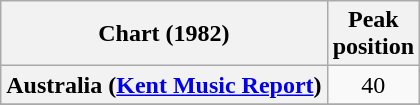<table class="wikitable sortable plainrowheaders" style="text-align:center">
<tr>
<th>Chart (1982)</th>
<th>Peak<br>position</th>
</tr>
<tr>
<th scope="row">Australia (<a href='#'>Kent Music Report</a>)</th>
<td>40</td>
</tr>
<tr>
</tr>
<tr>
</tr>
<tr>
</tr>
</table>
